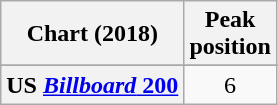<table class="wikitable sortable plainrowheaders" style="text-align:center">
<tr>
<th scope="col">Chart (2018)</th>
<th scope="col">Peak<br>position</th>
</tr>
<tr>
</tr>
<tr>
</tr>
<tr>
</tr>
<tr>
</tr>
<tr>
</tr>
<tr>
<th scope="row">US <a href='#'><em>Billboard</em> 200</a></th>
<td style="text-align:center;">6</td>
</tr>
</table>
